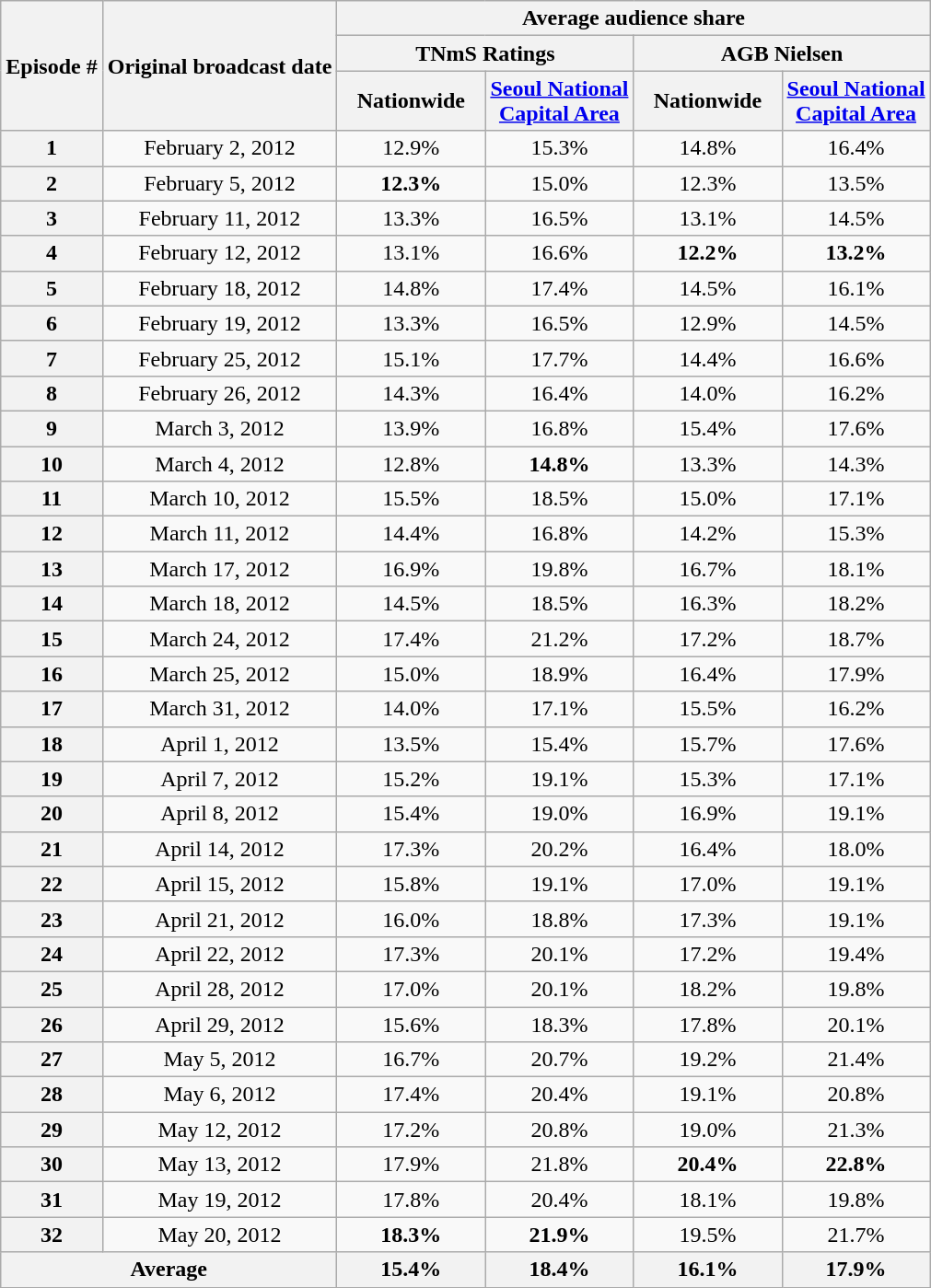<table class=wikitable style="text-align:center">
<tr>
<th rowspan="3">Episode #</th>
<th rowspan="3">Original broadcast date</th>
<th colspan="4">Average audience share</th>
</tr>
<tr>
<th colspan="2">TNmS Ratings</th>
<th colspan="2">AGB Nielsen</th>
</tr>
<tr>
<th width=100>Nationwide</th>
<th width=100><a href='#'>Seoul National Capital Area</a></th>
<th width=100>Nationwide</th>
<th width=100><a href='#'>Seoul National Capital Area</a></th>
</tr>
<tr>
<th>1</th>
<td>February 2, 2012</td>
<td>12.9%</td>
<td>15.3%</td>
<td>14.8%</td>
<td>16.4%</td>
</tr>
<tr>
<th>2</th>
<td>February 5, 2012</td>
<td><span><strong>12.3%</strong></span></td>
<td>15.0%</td>
<td>12.3%</td>
<td>13.5%</td>
</tr>
<tr>
<th>3</th>
<td>February 11, 2012</td>
<td>13.3%</td>
<td>16.5%</td>
<td>13.1%</td>
<td>14.5%</td>
</tr>
<tr>
<th>4</th>
<td>February 12, 2012</td>
<td>13.1%</td>
<td>16.6%</td>
<td><span><strong>12.2%</strong></span></td>
<td><span><strong>13.2%</strong></span></td>
</tr>
<tr>
<th>5</th>
<td>February 18, 2012</td>
<td>14.8%</td>
<td>17.4%</td>
<td>14.5%</td>
<td>16.1%</td>
</tr>
<tr>
<th>6</th>
<td>February 19, 2012</td>
<td>13.3%</td>
<td>16.5%</td>
<td>12.9%</td>
<td>14.5%</td>
</tr>
<tr>
<th>7</th>
<td>February 25, 2012</td>
<td>15.1%</td>
<td>17.7%</td>
<td>14.4%</td>
<td>16.6%</td>
</tr>
<tr>
<th>8</th>
<td>February 26, 2012</td>
<td>14.3%</td>
<td>16.4%</td>
<td>14.0%</td>
<td>16.2%</td>
</tr>
<tr>
<th>9</th>
<td>March 3, 2012</td>
<td>13.9%</td>
<td>16.8%</td>
<td>15.4%</td>
<td>17.6%</td>
</tr>
<tr>
<th>10</th>
<td>March 4, 2012</td>
<td>12.8%</td>
<td><span><strong>14.8%</strong></span></td>
<td>13.3%</td>
<td>14.3%</td>
</tr>
<tr>
<th>11</th>
<td>March 10, 2012</td>
<td>15.5%</td>
<td>18.5%</td>
<td>15.0%</td>
<td>17.1%</td>
</tr>
<tr>
<th>12</th>
<td>March 11, 2012</td>
<td>14.4%</td>
<td>16.8%</td>
<td>14.2%</td>
<td>15.3%</td>
</tr>
<tr>
<th>13</th>
<td>March 17, 2012</td>
<td>16.9%</td>
<td>19.8%</td>
<td>16.7%</td>
<td>18.1%</td>
</tr>
<tr>
<th>14</th>
<td>March 18, 2012</td>
<td>14.5%</td>
<td>18.5%</td>
<td>16.3%</td>
<td>18.2%</td>
</tr>
<tr>
<th>15</th>
<td>March 24, 2012</td>
<td>17.4%</td>
<td>21.2%</td>
<td>17.2%</td>
<td>18.7%</td>
</tr>
<tr>
<th>16</th>
<td>March 25, 2012</td>
<td>15.0%</td>
<td>18.9%</td>
<td>16.4%</td>
<td>17.9%</td>
</tr>
<tr>
<th>17</th>
<td>March 31, 2012</td>
<td>14.0%</td>
<td>17.1%</td>
<td>15.5%</td>
<td>16.2%</td>
</tr>
<tr>
<th>18</th>
<td>April 1, 2012</td>
<td>13.5%</td>
<td>15.4%</td>
<td>15.7%</td>
<td>17.6%</td>
</tr>
<tr>
<th>19</th>
<td>April 7, 2012</td>
<td>15.2%</td>
<td>19.1%</td>
<td>15.3%</td>
<td>17.1%</td>
</tr>
<tr>
<th>20</th>
<td>April 8, 2012</td>
<td>15.4%</td>
<td>19.0%</td>
<td>16.9%</td>
<td>19.1%</td>
</tr>
<tr>
<th>21</th>
<td>April 14, 2012</td>
<td>17.3%</td>
<td>20.2%</td>
<td>16.4%</td>
<td>18.0%</td>
</tr>
<tr>
<th>22</th>
<td>April 15, 2012</td>
<td>15.8%</td>
<td>19.1%</td>
<td>17.0%</td>
<td>19.1%</td>
</tr>
<tr>
<th>23</th>
<td>April 21, 2012</td>
<td>16.0%</td>
<td>18.8%</td>
<td>17.3%</td>
<td>19.1%</td>
</tr>
<tr>
<th>24</th>
<td>April 22, 2012</td>
<td>17.3%</td>
<td>20.1%</td>
<td>17.2%</td>
<td>19.4%</td>
</tr>
<tr>
<th>25</th>
<td>April 28, 2012</td>
<td>17.0%</td>
<td>20.1%</td>
<td>18.2%</td>
<td>19.8%</td>
</tr>
<tr>
<th>26</th>
<td>April 29, 2012</td>
<td>15.6%</td>
<td>18.3%</td>
<td>17.8%</td>
<td>20.1%</td>
</tr>
<tr>
<th>27</th>
<td>May 5, 2012</td>
<td>16.7%</td>
<td>20.7%</td>
<td>19.2%</td>
<td>21.4%</td>
</tr>
<tr>
<th>28</th>
<td>May 6, 2012</td>
<td>17.4%</td>
<td>20.4%</td>
<td>19.1%</td>
<td>20.8%</td>
</tr>
<tr>
<th>29</th>
<td>May 12, 2012</td>
<td>17.2%</td>
<td>20.8%</td>
<td>19.0%</td>
<td>21.3%</td>
</tr>
<tr>
<th>30</th>
<td>May 13, 2012</td>
<td>17.9%</td>
<td>21.8%</td>
<td><span><strong>20.4%</strong></span></td>
<td><span><strong>22.8%</strong></span></td>
</tr>
<tr>
<th>31</th>
<td>May 19, 2012</td>
<td>17.8%</td>
<td>20.4%</td>
<td>18.1%</td>
<td>19.8%</td>
</tr>
<tr>
<th>32</th>
<td>May 20, 2012</td>
<td><span><strong>18.3%</strong></span></td>
<td><span><strong>21.9%</strong></span></td>
<td>19.5%</td>
<td>21.7%</td>
</tr>
<tr>
<th colspan=2>Average</th>
<th>15.4%</th>
<th>18.4%</th>
<th>16.1%</th>
<th>17.9%</th>
</tr>
</table>
